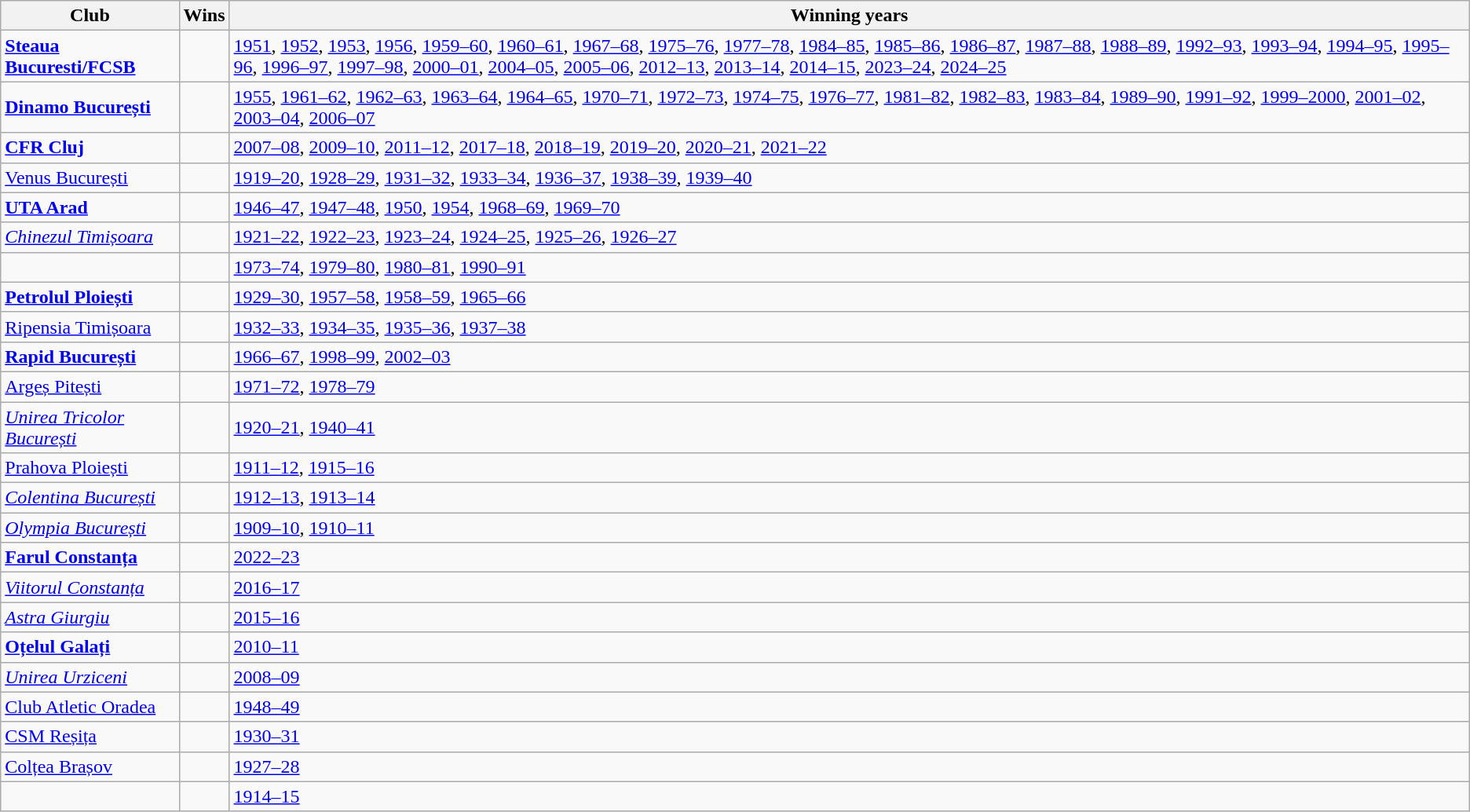<table class="wikitable">
<tr>
<th>Club</th>
<th>Wins</th>
<th>Winning years</th>
</tr>
<tr>
<td><strong><a href='#'>Steaua Bucuresti/FCSB</a></strong> </td>
<td></td>
<td><a href='#'>1951</a>, <a href='#'>1952</a>, <a href='#'>1953</a>, <a href='#'>1956</a>, <a href='#'>1959–60</a>, <a href='#'>1960–61</a>, <a href='#'>1967–68</a>, <a href='#'>1975–76</a>, <a href='#'>1977–78</a>, <a href='#'>1984–85</a>, <a href='#'>1985–86</a>, <a href='#'>1986–87</a>, <a href='#'>1987–88</a>, <a href='#'>1988–89</a>, <a href='#'>1992–93</a>, <a href='#'>1993–94</a>, <a href='#'>1994–95</a>, <a href='#'>1995–96</a>, <a href='#'>1996–97</a>, <a href='#'>1997–98</a>, <a href='#'>2000–01</a>, <a href='#'>2004–05</a>, <a href='#'>2005–06</a>, <a href='#'>2012–13</a>, <a href='#'>2013–14</a>, <a href='#'>2014–15</a>, <a href='#'>2023–24</a>, <a href='#'>2024–25</a></td>
</tr>
<tr>
<td><strong><a href='#'>Dinamo București</a></strong> </td>
<td></td>
<td><a href='#'>1955</a>, <a href='#'>1961–62</a>, <a href='#'>1962–63</a>, <a href='#'>1963–64</a>, <a href='#'>1964–65</a>, <a href='#'>1970–71</a>, <a href='#'>1972–73</a>, <a href='#'>1974–75</a>, <a href='#'>1976–77</a>, <a href='#'>1981–82</a>, <a href='#'>1982–83</a>, <a href='#'>1983–84</a>, <a href='#'>1989–90</a>, <a href='#'>1991–92</a>, <a href='#'>1999–2000</a>, <a href='#'>2001–02</a>, <a href='#'>2003–04</a>, <a href='#'>2006–07</a></td>
</tr>
<tr>
<td><strong><a href='#'>CFR Cluj</a></strong></td>
<td></td>
<td><a href='#'>2007–08</a>, <a href='#'>2009–10</a>, <a href='#'>2011–12</a>, <a href='#'>2017–18</a>, <a href='#'>2018–19</a>, <a href='#'>2019–20</a>, <a href='#'>2020–21</a>, <a href='#'>2021–22</a></td>
</tr>
<tr>
<td><a href='#'>Venus București</a></td>
<td></td>
<td><a href='#'>1919–20</a>, <a href='#'>1928–29</a>, <a href='#'>1931–32</a>, <a href='#'>1933–34</a>, <a href='#'>1936–37</a>, <a href='#'>1938–39</a>, <a href='#'>1939–40</a></td>
</tr>
<tr>
<td><strong><a href='#'>UTA Arad</a></strong></td>
<td></td>
<td><a href='#'>1946–47</a>, <a href='#'>1947–48</a>, <a href='#'>1950</a>, <a href='#'>1954</a>, <a href='#'>1968–69</a>, <a href='#'>1969–70</a></td>
</tr>
<tr>
<td><em><a href='#'>Chinezul Timișoara</a></em></td>
<td></td>
<td><a href='#'>1921–22</a>, <a href='#'>1922–23</a>, <a href='#'>1923–24</a>, <a href='#'>1924–25</a>, <a href='#'>1925–26</a>, <a href='#'>1926–27</a></td>
</tr>
<tr>
<td></td>
<td></td>
<td><a href='#'>1973–74</a>, <a href='#'>1979–80</a>, <a href='#'>1980–81</a>, <a href='#'>1990–91</a></td>
</tr>
<tr>
<td><strong><a href='#'>Petrolul Ploiești</a></strong></td>
<td></td>
<td><a href='#'>1929–30</a>, <a href='#'>1957–58</a>, <a href='#'>1958–59</a>, <a href='#'>1965–66</a></td>
</tr>
<tr>
<td><a href='#'>Ripensia Timișoara</a></td>
<td></td>
<td><a href='#'>1932–33</a>, <a href='#'>1934–35</a>, <a href='#'>1935–36</a>, <a href='#'>1937–38</a></td>
</tr>
<tr>
<td><strong><a href='#'>Rapid București</a></strong></td>
<td></td>
<td><a href='#'>1966–67</a>, <a href='#'>1998–99</a>, <a href='#'>2002–03</a></td>
</tr>
<tr>
<td><a href='#'>Argeș Pitești</a></td>
<td></td>
<td><a href='#'>1971–72</a>, <a href='#'>1978–79</a></td>
</tr>
<tr>
<td><em><a href='#'>Unirea Tricolor București</a></em></td>
<td></td>
<td><a href='#'>1920–21</a>, <a href='#'>1940–41</a></td>
</tr>
<tr>
<td><a href='#'>Prahova Ploiești</a></td>
<td></td>
<td><a href='#'>1911–12</a>, <a href='#'>1915–16</a></td>
</tr>
<tr>
<td><em><a href='#'>Colentina București</a></em></td>
<td></td>
<td><a href='#'>1912–13</a>, <a href='#'>1913–14</a></td>
</tr>
<tr>
<td><em><a href='#'>Olympia București</a></em></td>
<td></td>
<td><a href='#'>1909–10</a>, <a href='#'>1910–11</a></td>
</tr>
<tr>
<td><strong><a href='#'>Farul Constanța</a></strong></td>
<td></td>
<td><a href='#'>2022–23</a></td>
</tr>
<tr>
<td><em><a href='#'>Viitorul Constanța</a> </em></td>
<td></td>
<td><a href='#'>2016–17</a></td>
</tr>
<tr>
<td><em><a href='#'>Astra Giurgiu</a></em></td>
<td></td>
<td><a href='#'>2015–16</a></td>
</tr>
<tr>
<td><strong><a href='#'>Oțelul Galați</a></strong></td>
<td></td>
<td><a href='#'>2010–11</a></td>
</tr>
<tr>
<td><em><a href='#'>Unirea Urziceni</a></em></td>
<td></td>
<td><a href='#'>2008–09</a></td>
</tr>
<tr>
<td><a href='#'>Club Atletic Oradea</a></td>
<td></td>
<td><a href='#'>1948–49</a></td>
</tr>
<tr>
<td><a href='#'>CSM Reșița</a></td>
<td></td>
<td><a href='#'>1930–31</a></td>
</tr>
<tr>
<td><a href='#'>Colțea Brașov</a></td>
<td></td>
<td><a href='#'>1927–28</a></td>
</tr>
<tr>
<td></td>
<td></td>
<td><a href='#'>1914–15</a></td>
</tr>
</table>
